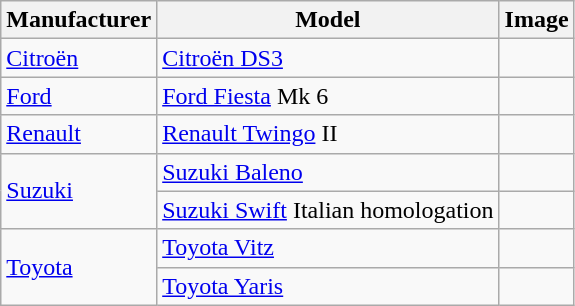<table class="wikitable">
<tr>
<th>Manufacturer</th>
<th>Model</th>
<th>Image</th>
</tr>
<tr>
<td> <a href='#'>Citroën</a></td>
<td><a href='#'>Citroën DS3</a></td>
<td></td>
</tr>
<tr>
<td> <a href='#'>Ford</a></td>
<td><a href='#'>Ford Fiesta</a> Mk 6</td>
<td></td>
</tr>
<tr>
<td> <a href='#'>Renault</a></td>
<td><a href='#'>Renault Twingo</a> II</td>
<td></td>
</tr>
<tr>
<td rowspan=2> <a href='#'>Suzuki</a></td>
<td><a href='#'>Suzuki Baleno</a></td>
<td></td>
</tr>
<tr>
<td><a href='#'>Suzuki Swift</a> Italian homologation</td>
<td></td>
</tr>
<tr>
<td rowspan=2> <a href='#'>Toyota</a></td>
<td><a href='#'>Toyota Vitz</a></td>
<td></td>
</tr>
<tr>
<td><a href='#'>Toyota Yaris</a></td>
<td></td>
</tr>
</table>
